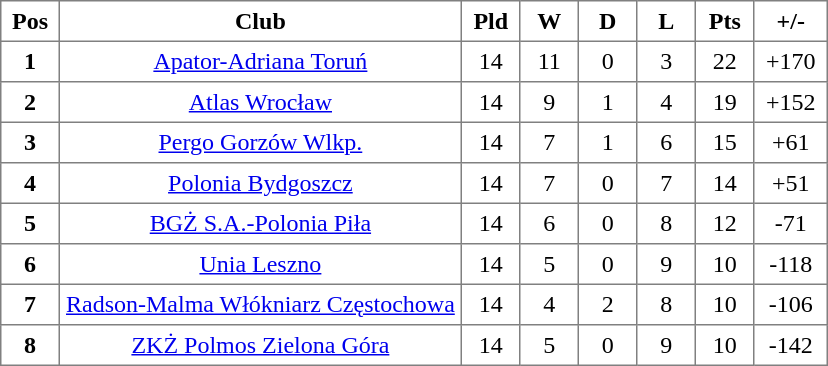<table class="toccolours" border="1" cellpadding="4" cellspacing="0" style="border-collapse: collapse; margin:0;">
<tr>
<th width=30>Pos</th>
<th>Club</th>
<th width=30>Pld</th>
<th width=30>W</th>
<th width=30>D</th>
<th width=30>L</th>
<th width=30>Pts</th>
<th width=40>+/-</th>
</tr>
<tr align=center >
<th>1</th>
<td><a href='#'>Apator-Adriana Toruń</a></td>
<td>14</td>
<td>11</td>
<td>0</td>
<td>3</td>
<td>22</td>
<td>+170</td>
</tr>
<tr align=center >
<th>2</th>
<td><a href='#'>Atlas Wrocław</a></td>
<td>14</td>
<td>9</td>
<td>1</td>
<td>4</td>
<td>19</td>
<td>+152</td>
</tr>
<tr align=center >
<th>3</th>
<td><a href='#'>Pergo Gorzów Wlkp.</a></td>
<td>14</td>
<td>7</td>
<td>1</td>
<td>6</td>
<td>15</td>
<td>+61</td>
</tr>
<tr align=center >
<th>4</th>
<td><a href='#'>Polonia Bydgoszcz</a></td>
<td>14</td>
<td>7</td>
<td>0</td>
<td>7</td>
<td>14</td>
<td>+51</td>
</tr>
<tr align=center >
<th>5</th>
<td><a href='#'>BGŻ S.A.-Polonia Piła</a></td>
<td>14</td>
<td>6</td>
<td>0</td>
<td>8</td>
<td>12</td>
<td>-71</td>
</tr>
<tr align=center >
<th>6</th>
<td><a href='#'>Unia Leszno</a></td>
<td>14</td>
<td>5</td>
<td>0</td>
<td>9</td>
<td>10</td>
<td>-118</td>
</tr>
<tr align=center >
<th>7</th>
<td><a href='#'>Radson-Malma Włókniarz Częstochowa</a></td>
<td>14</td>
<td>4</td>
<td>2</td>
<td>8</td>
<td>10</td>
<td>-106</td>
</tr>
<tr align=center >
<th>8</th>
<td><a href='#'>ZKŻ Polmos Zielona Góra</a></td>
<td>14</td>
<td>5</td>
<td>0</td>
<td>9</td>
<td>10</td>
<td>-142</td>
</tr>
</table>
